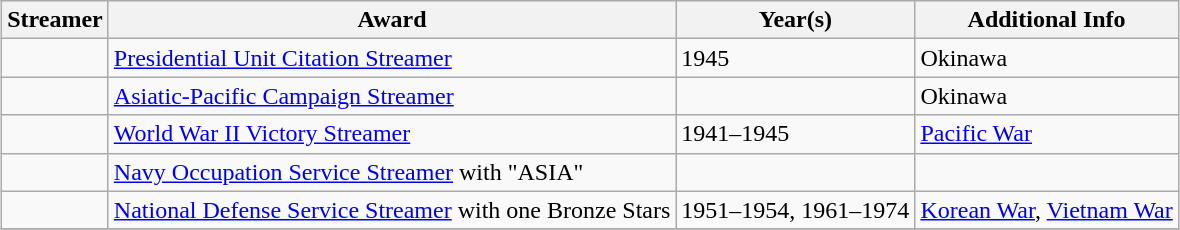<table class="wikitable" style="margin:auto;">
<tr>
<th>Streamer</th>
<th>Award</th>
<th>Year(s)</th>
<th>Additional Info</th>
</tr>
<tr>
<td></td>
<td><a href='#'>Presidential Unit Citation Streamer</a></td>
<td>1945</td>
<td>Okinawa</td>
</tr>
<tr>
<td></td>
<td><a href='#'>Asiatic-Pacific Campaign Streamer</a></td>
<td><br></td>
<td>Okinawa</td>
</tr>
<tr>
<td></td>
<td><a href='#'>World War II Victory Streamer</a></td>
<td>1941–1945</td>
<td><a href='#'>Pacific War</a></td>
</tr>
<tr>
<td></td>
<td><a href='#'>Navy Occupation Service Streamer</a> with "ASIA"</td>
<td><br></td>
<td><br></td>
</tr>
<tr>
<td></td>
<td><a href='#'>National Defense Service Streamer</a> with one Bronze Stars</td>
<td>1951–1954, 1961–1974</td>
<td><a href='#'>Korean War</a>, <a href='#'>Vietnam War</a></td>
</tr>
<tr>
</tr>
</table>
